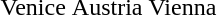<table>
<tr align=center>
<td><br>Venice</td>
<td><br>Austria</td>
<td><br>Vienna</td>
</tr>
</table>
